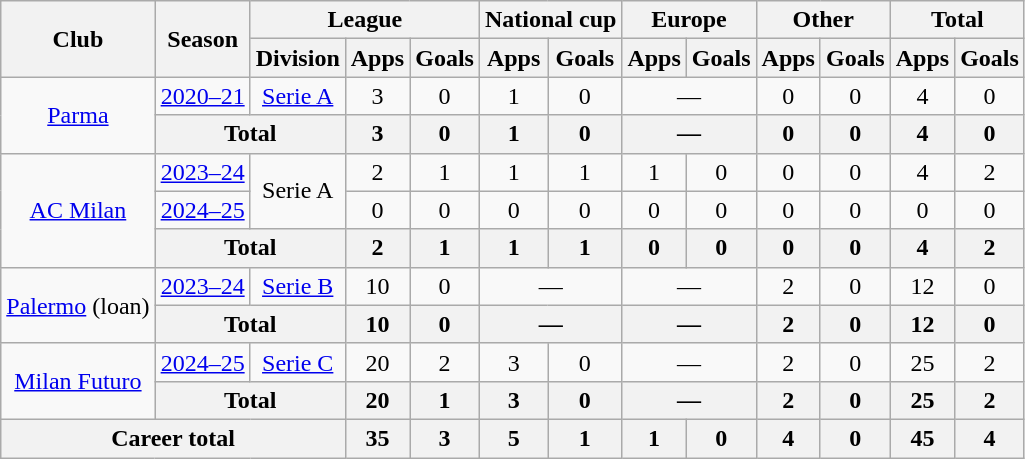<table class="wikitable" style="text-align:center">
<tr>
<th rowspan="2">Club</th>
<th rowspan="2">Season</th>
<th colspan="3">League</th>
<th colspan="2">National cup</th>
<th colspan="2">Europe</th>
<th colspan="2">Other</th>
<th colspan="2">Total</th>
</tr>
<tr>
<th>Division</th>
<th>Apps</th>
<th>Goals</th>
<th>Apps</th>
<th>Goals</th>
<th>Apps</th>
<th>Goals</th>
<th>Apps</th>
<th>Goals</th>
<th>Apps</th>
<th>Goals</th>
</tr>
<tr>
<td rowspan="2"><a href='#'>Parma</a></td>
<td><a href='#'>2020–21</a></td>
<td><a href='#'>Serie A</a></td>
<td>3</td>
<td>0</td>
<td>1</td>
<td>0</td>
<td colspan="2">—</td>
<td>0</td>
<td>0</td>
<td>4</td>
<td>0</td>
</tr>
<tr>
<th colspan=2>Total</th>
<th>3</th>
<th>0</th>
<th>1</th>
<th>0</th>
<th colspan="2">—</th>
<th>0</th>
<th>0</th>
<th>4</th>
<th>0</th>
</tr>
<tr>
<td rowspan="3"><a href='#'>AC Milan</a></td>
<td><a href='#'>2023–24</a></td>
<td rowspan="2">Serie A</td>
<td>2</td>
<td>1</td>
<td>1</td>
<td>1</td>
<td>1</td>
<td>0</td>
<td>0</td>
<td>0</td>
<td>4</td>
<td>2</td>
</tr>
<tr>
<td><a href='#'>2024–25</a></td>
<td>0</td>
<td>0</td>
<td>0</td>
<td>0</td>
<td>0</td>
<td>0</td>
<td>0</td>
<td>0</td>
<td>0</td>
<td>0</td>
</tr>
<tr>
<th colspan=2>Total</th>
<th>2</th>
<th>1</th>
<th>1</th>
<th>1</th>
<th>0</th>
<th>0</th>
<th>0</th>
<th>0</th>
<th>4</th>
<th>2</th>
</tr>
<tr>
<td rowspan="2"><a href='#'>Palermo</a> (loan)</td>
<td><a href='#'>2023–24</a></td>
<td><a href='#'>Serie B</a></td>
<td>10</td>
<td>0</td>
<td colspan="2">—</td>
<td colspan="2">—</td>
<td>2</td>
<td>0</td>
<td>12</td>
<td>0</td>
</tr>
<tr>
<th colspan=2>Total</th>
<th>10</th>
<th>0</th>
<th colspan="2">—</th>
<th colspan="2">—</th>
<th>2</th>
<th>0</th>
<th>12</th>
<th>0</th>
</tr>
<tr>
<td rowspan="2"><a href='#'>Milan Futuro</a></td>
<td><a href='#'>2024–25</a></td>
<td><a href='#'>Serie C</a></td>
<td>20</td>
<td>2</td>
<td>3</td>
<td>0</td>
<td colspan="2">—</td>
<td>2</td>
<td>0</td>
<td>25</td>
<td>2</td>
</tr>
<tr>
<th colspan=2>Total</th>
<th>20</th>
<th>1</th>
<th>3</th>
<th>0</th>
<th colspan="2">—</th>
<th>2</th>
<th>0</th>
<th>25</th>
<th>2</th>
</tr>
<tr>
<th colspan="3">Career total</th>
<th>35</th>
<th>3</th>
<th>5</th>
<th>1</th>
<th>1</th>
<th>0</th>
<th>4</th>
<th>0</th>
<th>45</th>
<th>4</th>
</tr>
</table>
